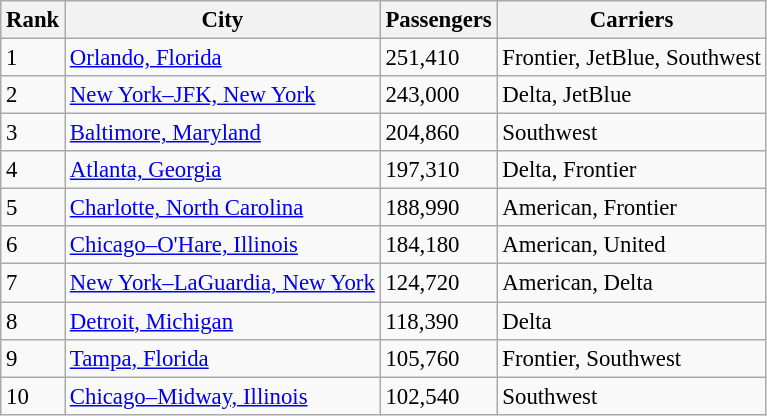<table class="wikitable sortable" style="font-size: 95%;">
<tr>
<th>Rank</th>
<th>City</th>
<th>Passengers</th>
<th>Carriers</th>
</tr>
<tr>
<td>1</td>
<td> <a href='#'>Orlando, Florida</a></td>
<td>251,410</td>
<td>Frontier, JetBlue, Southwest</td>
</tr>
<tr>
<td>2</td>
<td> <a href='#'>New York–JFK, New York</a></td>
<td>243,000</td>
<td>Delta, JetBlue</td>
</tr>
<tr>
<td>3</td>
<td> <a href='#'>Baltimore, Maryland</a></td>
<td>204,860</td>
<td>Southwest</td>
</tr>
<tr>
<td>4</td>
<td> <a href='#'>Atlanta, Georgia</a></td>
<td>197,310</td>
<td>Delta, Frontier</td>
</tr>
<tr>
<td>5</td>
<td> <a href='#'>Charlotte, North Carolina</a></td>
<td>188,990</td>
<td>American, Frontier</td>
</tr>
<tr>
<td>6</td>
<td> <a href='#'>Chicago–O'Hare, Illinois</a></td>
<td>184,180</td>
<td>American, United</td>
</tr>
<tr>
<td>7</td>
<td> <a href='#'>New York–LaGuardia, New York</a></td>
<td>124,720</td>
<td>American, Delta</td>
</tr>
<tr>
<td>8</td>
<td> <a href='#'>Detroit, Michigan</a></td>
<td>118,390</td>
<td>Delta</td>
</tr>
<tr>
<td>9</td>
<td> <a href='#'>Tampa, Florida</a></td>
<td>105,760</td>
<td>Frontier, Southwest</td>
</tr>
<tr>
<td>10</td>
<td> <a href='#'>Chicago–Midway, Illinois</a></td>
<td>102,540</td>
<td>Southwest</td>
</tr>
</table>
